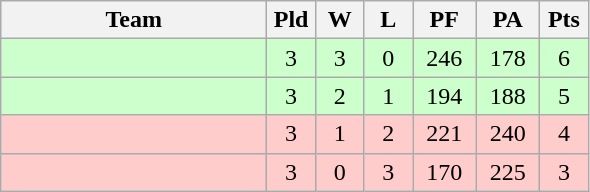<table class="wikitable" style="text-align:center;">
<tr>
<th width=170>Team</th>
<th width=25>Pld</th>
<th width=25>W</th>
<th width=25>L</th>
<th width=35>PF</th>
<th width=35>PA</th>
<th width=25>Pts</th>
</tr>
<tr bgcolor=#ccffcc>
<td align="left"></td>
<td>3</td>
<td>3</td>
<td>0</td>
<td>246</td>
<td>178</td>
<td>6</td>
</tr>
<tr bgcolor=#ccffcc>
<td align="left"></td>
<td>3</td>
<td>2</td>
<td>1</td>
<td>194</td>
<td>188</td>
<td>5</td>
</tr>
<tr bgcolor=#ffcccc>
<td align="left"></td>
<td>3</td>
<td>1</td>
<td>2</td>
<td>221</td>
<td>240</td>
<td>4</td>
</tr>
<tr bgcolor=#ffcccc>
<td align="left"></td>
<td>3</td>
<td>0</td>
<td>3</td>
<td>170</td>
<td>225</td>
<td>3</td>
</tr>
</table>
